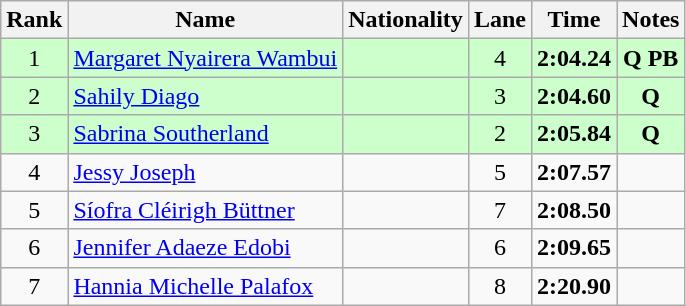<table class="wikitable sortable" style="text-align:center">
<tr>
<th>Rank</th>
<th>Name</th>
<th>Nationality</th>
<th>Lane</th>
<th>Time</th>
<th>Notes</th>
</tr>
<tr bgcolor=ccffcc>
<td>1</td>
<td align=left><a href='#'>Margaret Nyairera Wambui</a></td>
<td align=left></td>
<td>4</td>
<td><strong>2:04.24</strong></td>
<td><strong>Q PB</strong></td>
</tr>
<tr bgcolor=ccffcc>
<td>2</td>
<td align=left><a href='#'>Sahily Diago</a></td>
<td align=left></td>
<td>3</td>
<td><strong>2:04.60</strong></td>
<td><strong>Q</strong></td>
</tr>
<tr bgcolor=ccffcc>
<td>3</td>
<td align=left><a href='#'>Sabrina Southerland</a></td>
<td align=left></td>
<td>2</td>
<td><strong>2:05.84</strong></td>
<td><strong>Q</strong></td>
</tr>
<tr>
<td>4</td>
<td align=left><a href='#'>Jessy Joseph</a></td>
<td align=left></td>
<td>5</td>
<td><strong>2:07.57</strong></td>
<td></td>
</tr>
<tr>
<td>5</td>
<td align=left><a href='#'>Síofra Cléirigh Büttner</a></td>
<td align=left></td>
<td>7</td>
<td><strong>2:08.50</strong></td>
<td></td>
</tr>
<tr>
<td>6</td>
<td align=left><a href='#'>Jennifer Adaeze Edobi</a></td>
<td align=left></td>
<td>6</td>
<td><strong>2:09.65</strong></td>
<td></td>
</tr>
<tr>
<td>7</td>
<td align=left><a href='#'>Hannia Michelle Palafox</a></td>
<td align=left></td>
<td>8</td>
<td><strong>2:20.90</strong></td>
<td></td>
</tr>
</table>
